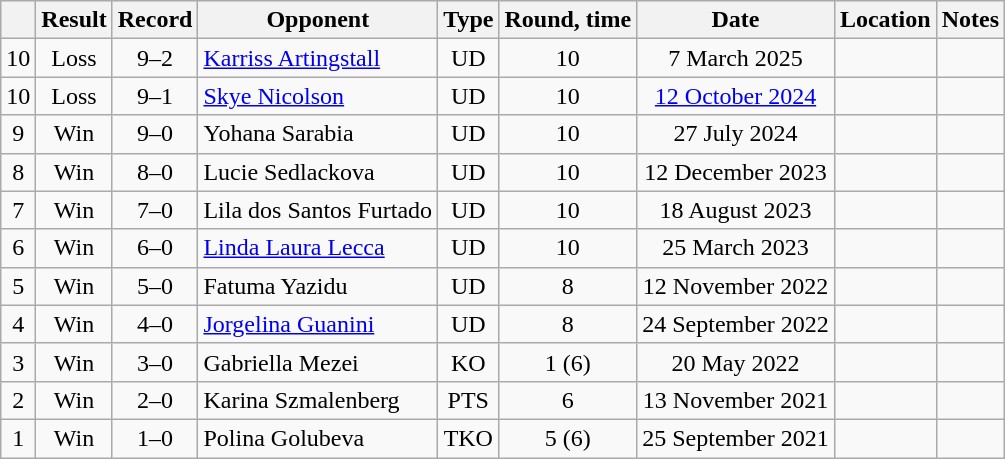<table class="wikitable" style="text-align:center">
<tr>
<th></th>
<th>Result</th>
<th>Record</th>
<th>Opponent</th>
<th>Type</th>
<th>Round, time</th>
<th>Date</th>
<th>Location</th>
<th>Notes</th>
</tr>
<tr>
<td>10</td>
<td>Loss</td>
<td>9–2</td>
<td align=left><a href='#'>Karriss Artingstall</a></td>
<td>UD</td>
<td>10</td>
<td>7 March 2025</td>
<td align=left></td>
<td align=left></td>
</tr>
<tr>
<td>10</td>
<td>Loss</td>
<td>9–1</td>
<td align=left><a href='#'>Skye Nicolson</a></td>
<td>UD</td>
<td>10</td>
<td><a href='#'>12 October 2024</a></td>
<td align=left></td>
<td align=left></td>
</tr>
<tr>
<td>9</td>
<td>Win</td>
<td>9–0</td>
<td align=left>Yohana Sarabia</td>
<td>UD</td>
<td>10</td>
<td>27 July 2024</td>
<td align=left></td>
<td align=left></td>
</tr>
<tr>
<td>8</td>
<td>Win</td>
<td>8–0</td>
<td align=left>Lucie Sedlackova</td>
<td>UD</td>
<td>10</td>
<td>12 December 2023</td>
<td align=left></td>
<td align=left></td>
</tr>
<tr>
<td>7</td>
<td>Win</td>
<td>7–0</td>
<td align=left>Lila dos Santos Furtado</td>
<td>UD</td>
<td>10</td>
<td>18 August 2023</td>
<td align=left></td>
<td align=left></td>
</tr>
<tr>
<td>6</td>
<td>Win</td>
<td>6–0</td>
<td align=left><a href='#'>Linda Laura Lecca</a></td>
<td>UD</td>
<td>10</td>
<td>25 March 2023</td>
<td align=left></td>
<td align=left></td>
</tr>
<tr>
<td>5</td>
<td>Win</td>
<td>5–0</td>
<td align=left>Fatuma Yazidu</td>
<td>UD</td>
<td>8</td>
<td>12 November 2022</td>
<td align=left></td>
<td></td>
</tr>
<tr>
<td>4</td>
<td>Win</td>
<td>4–0</td>
<td align=left><a href='#'>Jorgelina Guanini</a></td>
<td>UD</td>
<td>8</td>
<td>24 September 2022</td>
<td align=left></td>
<td align=left></td>
</tr>
<tr>
<td>3</td>
<td>Win</td>
<td>3–0</td>
<td align=left>Gabriella Mezei</td>
<td>KO</td>
<td>1 (6)</td>
<td>20 May 2022</td>
<td align=left></td>
<td></td>
</tr>
<tr>
<td>2</td>
<td>Win</td>
<td>2–0</td>
<td align=left>Karina Szmalenberg</td>
<td>PTS</td>
<td>6</td>
<td>13 November 2021</td>
<td align=left></td>
<td></td>
</tr>
<tr>
<td>1</td>
<td>Win</td>
<td>1–0</td>
<td align=left>Polina Golubeva</td>
<td>TKO</td>
<td>5 (6)</td>
<td>25 September 2021</td>
<td align=left></td>
<td></td>
</tr>
</table>
